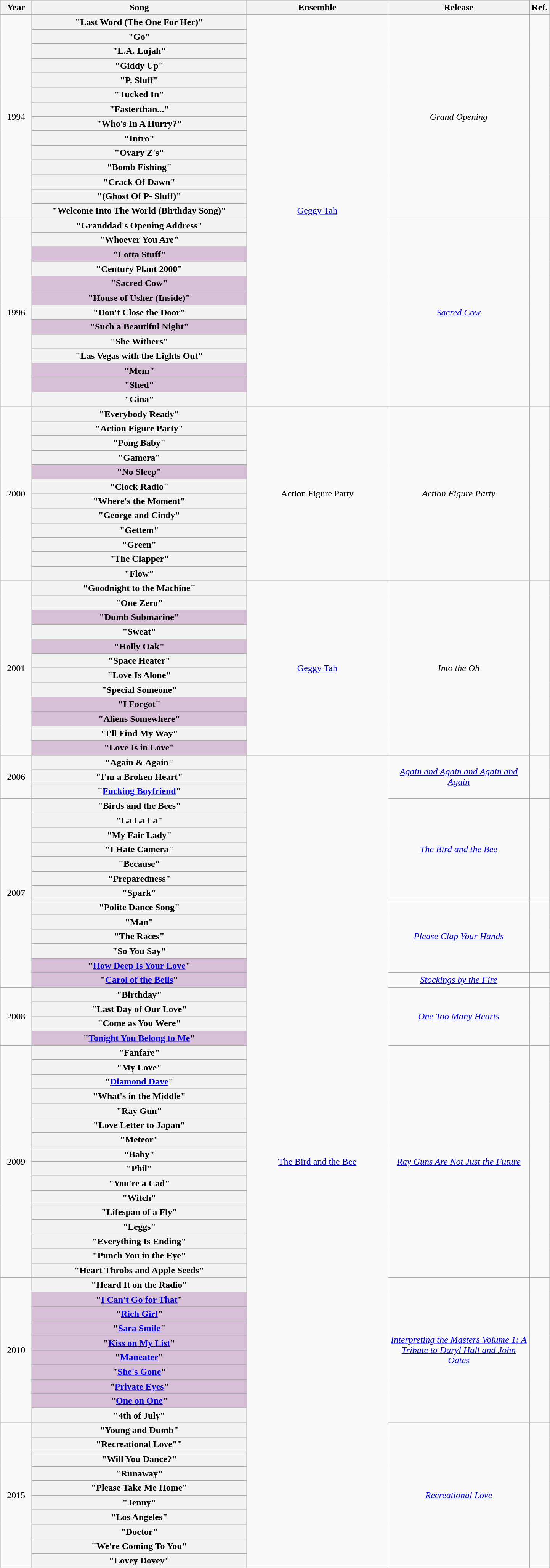<table class="wikitable plainrowheaders" style="text-align:center;">
<tr>
<th scope="col" style="width:3em;">Year</th>
<th scope="col" style="width:23em;">Song</th>
<th scope="col" style="width:15em;">Ensemble</th>
<th scope="col" style="width:15em;">Release</th>
<th scope="col" style="width:1em;">Ref.</th>
</tr>
<tr>
<td rowspan="14">1994</td>
<th scope=row>"Last Word (The One For Her)"</th>
<td rowspan="27"><a href='#'>Geggy Tah</a></td>
<td rowspan="14"><em>Grand Opening</em></td>
<td rowspan="14"></td>
</tr>
<tr>
<th scope=row>"Go"</th>
</tr>
<tr>
<th scope=row>"L.A. Lujah"</th>
</tr>
<tr>
<th scope=row>"Giddy Up"</th>
</tr>
<tr>
<th scope=row>"P. Sluff"</th>
</tr>
<tr>
<th scope=row>"Tucked In"</th>
</tr>
<tr>
<th scope=row>"Fasterthan..."</th>
</tr>
<tr>
<th scope=row>"Who's In A Hurry?"</th>
</tr>
<tr>
<th scope=row>"Intro"</th>
</tr>
<tr>
<th scope=row>"Ovary Z's"</th>
</tr>
<tr>
<th scope=row>"Bomb Fishing"</th>
</tr>
<tr>
<th scope=row>"Crack Of Dawn"</th>
</tr>
<tr>
<th scope=row>"(Ghost Of P- Sluff)"</th>
</tr>
<tr>
<th scope=row>"Welcome Into The World (Birthday Song)"</th>
</tr>
<tr>
<td rowspan="13">1996</td>
<th scope=row>"Granddad's Opening Address"</th>
<td rowspan="13"><em><a href='#'>Sacred Cow</a></em></td>
<td rowspan="13"></td>
</tr>
<tr>
<th scope=row>"Whoever You Are"</th>
</tr>
<tr>
<th scope=row style="background:thistle;">"Lotta Stuff" </th>
</tr>
<tr>
<th scope=row>"Century Plant 2000"</th>
</tr>
<tr>
<th scope=row style="background:thistle;">"Sacred Cow" </th>
</tr>
<tr>
<th scope=row style="background:thistle;">"House of Usher (Inside)" </th>
</tr>
<tr>
<th scope=row>"Don't Close the Door"</th>
</tr>
<tr>
<th scope=row style="background:thistle;">"Such a Beautiful Night" </th>
</tr>
<tr>
<th scope=row>"She Withers"</th>
</tr>
<tr>
<th scope=row>"Las Vegas with the Lights Out"</th>
</tr>
<tr>
<th scope=row style="background:thistle;">"Mem" </th>
</tr>
<tr>
<th scope=row style="background:thistle;">"Shed" </th>
</tr>
<tr>
<th scope=row>"Gina"</th>
</tr>
<tr>
<td rowspan="12">2000</td>
<th scope=row>"Everybody Ready"</th>
<td rowspan="12">Action Figure Party</td>
<td rowspan="12"><em>Action Figure Party</em></td>
<td rowspan="12"></td>
</tr>
<tr>
<th scope=row>"Action Figure Party"</th>
</tr>
<tr>
<th scope=row>"Pong Baby"</th>
</tr>
<tr>
<th scope=row>"Gamera"</th>
</tr>
<tr>
<th scope=row style="background:thistle;">"No Sleep" </th>
</tr>
<tr>
<th scope=row>"Clock Radio"</th>
</tr>
<tr>
<th scope=row>"Where's the Moment"</th>
</tr>
<tr>
<th scope=row>"George and Cindy"</th>
</tr>
<tr>
<th scope=row>"Gettem"</th>
</tr>
<tr>
<th scope=row>"Green"</th>
</tr>
<tr>
<th scope=row>"The Clapper"</th>
</tr>
<tr>
<th scope=row>"Flow"</th>
</tr>
<tr>
<td rowspan="12">2001</td>
<th scope=row>"Goodnight to the Machine"</th>
<td rowspan="12"><a href='#'>Geggy Tah</a></td>
<td rowspan="12"><em>Into the Oh</em></td>
<td rowspan="12"></td>
</tr>
<tr>
<th scope=row>"One Zero"</th>
</tr>
<tr>
<th scope=row style="background:thistle;">"Dumb Submarine" </th>
</tr>
<tr>
<th scope=row>"Sweat"</th>
</tr>
<tr>
<th scope=row style="background:thistle;">"Holly Oak" </th>
</tr>
<tr>
<th scope=row>"Space Heater"</th>
</tr>
<tr>
<th scope=row>"Love Is Alone"</th>
</tr>
<tr>
<th scope=row>"Special Someone"</th>
</tr>
<tr>
<th scope=row style="background:thistle;">"I Forgot" </th>
</tr>
<tr>
<th scope=row style="background:thistle;">"Aliens Somewhere" </th>
</tr>
<tr>
<th scope=row>"I'll Find My Way"</th>
</tr>
<tr>
<th scope=row style="background:thistle;">"Love Is in Love" </th>
</tr>
<tr>
<td rowspan="3">2006</td>
<th scope=row>"Again & Again"</th>
<td rowspan="56"><a href='#'>The Bird and the Bee</a></td>
<td rowspan="3"><em><a href='#'>Again and Again and Again and Again</a></em></td>
<td rowspan="3"></td>
</tr>
<tr>
<th scope=row>"I'm a Broken Heart"</th>
</tr>
<tr>
<th scope=row>"<a href='#'>Fucking Boyfriend</a>"</th>
</tr>
<tr>
<td rowspan="13">2007</td>
<th scope=row>"Birds and the Bees"</th>
<td rowspan="7"><em><a href='#'>The Bird and the Bee</a></em></td>
<td rowspan="7"></td>
</tr>
<tr>
<th scope=row>"La La La"</th>
</tr>
<tr>
<th scope=row>"My Fair Lady"</th>
</tr>
<tr>
<th scope=row>"I Hate Camera"</th>
</tr>
<tr>
<th scope=row>"Because"</th>
</tr>
<tr>
<th scope=row>"Preparedness"</th>
</tr>
<tr>
<th scope=row>"Spark"</th>
</tr>
<tr>
<th scope=row>"Polite Dance Song"</th>
<td rowspan="5"><em><a href='#'>Please Clap Your Hands</a></em></td>
<td rowspan="5"></td>
</tr>
<tr>
<th scope=row>"Man"</th>
</tr>
<tr>
<th scope=row>"The Races"</th>
</tr>
<tr>
<th scope=row>"So You Say"</th>
</tr>
<tr>
<th scope=row style="background:thistle;">"<a href='#'>How Deep Is Your Love</a>"</th>
</tr>
<tr>
<th scope=row style="background:thistle;">"<a href='#'>Carol of the Bells</a>" </th>
<td><em><a href='#'>Stockings by the Fire</a></em></td>
<td></td>
</tr>
<tr>
<td rowspan="4">2008</td>
<th scope=row>"Birthday"</th>
<td rowspan="4"><em><a href='#'>One Too Many Hearts</a></em></td>
<td rowspan="4"></td>
</tr>
<tr>
<th scope=row>"Last Day of Our Love"</th>
</tr>
<tr>
<th scope=row>"Come as You Were"</th>
</tr>
<tr>
<th scope=row style="background:thistle;">"<a href='#'>Tonight You Belong to Me</a>" </th>
</tr>
<tr>
<td rowspan="16">2009</td>
<th scope=row>"Fanfare"</th>
<td rowspan="16"><em><a href='#'>Ray Guns Are Not Just the Future</a></em></td>
<td rowspan="16"></td>
</tr>
<tr>
<th scope=row>"My Love"</th>
</tr>
<tr>
<th scope=row>"<a href='#'>Diamond Dave</a>"</th>
</tr>
<tr>
<th scope=row>"What's in the Middle"</th>
</tr>
<tr>
<th scope=row>"Ray Gun"</th>
</tr>
<tr>
<th scope=row>"Love Letter to Japan"</th>
</tr>
<tr>
<th scope=row>"Meteor"</th>
</tr>
<tr>
<th scope=row>"Baby"</th>
</tr>
<tr>
<th scope=row>"Phil"</th>
</tr>
<tr>
<th scope=row>"You're a Cad"</th>
</tr>
<tr>
<th scope=row>"Witch"</th>
</tr>
<tr>
<th scope=row>"Lifespan of a Fly"</th>
</tr>
<tr>
<th scope=row>"Leggs"</th>
</tr>
<tr>
<th scope=row>"Everything Is Ending"</th>
</tr>
<tr>
<th scope=row>"Punch You in the Eye"</th>
</tr>
<tr>
<th scope=row>"Heart Throbs and Apple Seeds"</th>
</tr>
<tr>
<td rowspan="10">2010</td>
<th scope=row>"Heard It on the Radio"</th>
<td rowspan="10"><em><a href='#'>Interpreting the Masters Volume 1: A Tribute to Daryl Hall and John Oates</a></em></td>
<td rowspan="10"></td>
</tr>
<tr>
<th scope=row style="background:thistle;">"<a href='#'>I Can't Go for That</a>" </th>
</tr>
<tr>
<th scope=row style="background:thistle;">"<a href='#'>Rich Girl</a>" </th>
</tr>
<tr>
<th scope=row style="background:thistle;">"<a href='#'>Sara Smile</a>" </th>
</tr>
<tr>
<th scope=row style="background:thistle;">"<a href='#'>Kiss on My List</a>" </th>
</tr>
<tr>
<th scope=row style="background:thistle;">"<a href='#'>Maneater</a>" </th>
</tr>
<tr>
<th scope=row style="background:thistle;">"<a href='#'>She's Gone</a>" </th>
</tr>
<tr>
<th scope=row style="background:thistle;">"<a href='#'>Private Eyes</a>" </th>
</tr>
<tr>
<th scope=row style="background:thistle;">"<a href='#'>One on One</a>" </th>
</tr>
<tr>
<th scope=row>"4th of July"</th>
</tr>
<tr>
<td rowspan="10">2015</td>
<th scope=row>"Young and Dumb"</th>
<td rowspan="10"><em><a href='#'>Recreational Love</a></em></td>
<td rowspan="10"></td>
</tr>
<tr>
<th scope=row>"Recreational Love""</th>
</tr>
<tr>
<th scope=row>"Will You Dance?"</th>
</tr>
<tr>
<th scope=row>"Runaway"</th>
</tr>
<tr>
<th scope=row>"Please Take Me Home"</th>
</tr>
<tr>
<th scope=row>"Jenny"</th>
</tr>
<tr>
<th scope=row>"Los Angeles"</th>
</tr>
<tr>
<th scope=row>"Doctor"</th>
</tr>
<tr>
<th scope=row>"We're Coming To You"</th>
</tr>
<tr>
<th scope=row>"Lovey Dovey"</th>
</tr>
<tr>
</tr>
</table>
